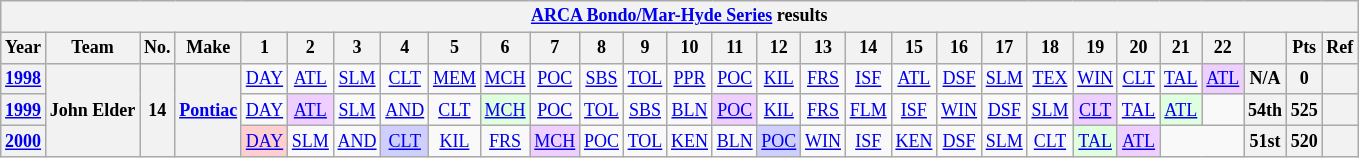<table class="wikitable" style="text-align:center; font-size:75%">
<tr>
<th colspan="34"><a href='#'>ARCA Bondo/Mar-Hyde Series</a> results</th>
</tr>
<tr>
<th>Year</th>
<th>Team</th>
<th>No.</th>
<th>Make</th>
<th>1</th>
<th>2</th>
<th>3</th>
<th>4</th>
<th>5</th>
<th>6</th>
<th>7</th>
<th>8</th>
<th>9</th>
<th>10</th>
<th>11</th>
<th>12</th>
<th>13</th>
<th>14</th>
<th>15</th>
<th>16</th>
<th>17</th>
<th>18</th>
<th>19</th>
<th>20</th>
<th>21</th>
<th>22</th>
<th></th>
<th>Pts</th>
<th>Ref</th>
</tr>
<tr>
<th><a href='#'>1998</a></th>
<th rowspan=3>John Elder</th>
<th rowspan=3>14</th>
<th rowspan=3><a href='#'>Pontiac</a></th>
<td><a href='#'>DAY</a></td>
<td><a href='#'>ATL</a></td>
<td><a href='#'>SLM</a></td>
<td><a href='#'>CLT</a></td>
<td><a href='#'>MEM</a></td>
<td><a href='#'>MCH</a></td>
<td><a href='#'>POC</a></td>
<td><a href='#'>SBS</a></td>
<td><a href='#'>TOL</a></td>
<td><a href='#'>PPR</a></td>
<td><a href='#'>POC</a></td>
<td><a href='#'>KIL</a></td>
<td><a href='#'>FRS</a></td>
<td><a href='#'>ISF</a></td>
<td><a href='#'>ATL</a></td>
<td><a href='#'>DSF</a></td>
<td><a href='#'>SLM</a></td>
<td><a href='#'>TEX</a></td>
<td><a href='#'>WIN</a></td>
<td><a href='#'>CLT</a></td>
<td><a href='#'>TAL</a></td>
<td style="background:#EFCFFF;"><a href='#'>ATL</a><br></td>
<th>N/A</th>
<th>0</th>
<th></th>
</tr>
<tr>
<th><a href='#'>1999</a></th>
<td><a href='#'>DAY</a></td>
<td style="background:#EFCFFF;"><a href='#'>ATL</a><br></td>
<td><a href='#'>SLM</a></td>
<td><a href='#'>AND</a></td>
<td><a href='#'>CLT</a></td>
<td style="background:#DFFFDF;"><a href='#'>MCH</a><br></td>
<td><a href='#'>POC</a></td>
<td><a href='#'>TOL</a></td>
<td><a href='#'>SBS</a></td>
<td><a href='#'>BLN</a></td>
<td style="background:#EFCFFF;"><a href='#'>POC</a><br></td>
<td><a href='#'>KIL</a></td>
<td><a href='#'>FRS</a></td>
<td><a href='#'>FLM</a></td>
<td><a href='#'>ISF</a></td>
<td><a href='#'>WIN</a></td>
<td><a href='#'>DSF</a></td>
<td><a href='#'>SLM</a></td>
<td style="background:#EFCFFF;"><a href='#'>CLT</a><br></td>
<td><a href='#'>TAL</a></td>
<td style="background:#DFFFDF;"><a href='#'>ATL</a><br></td>
<td></td>
<th>54th</th>
<th>525</th>
<th></th>
</tr>
<tr>
<th><a href='#'>2000</a></th>
<td style="background:#FFCFCF;"><a href='#'>DAY</a><br></td>
<td><a href='#'>SLM</a></td>
<td><a href='#'>AND</a></td>
<td style="background:#CFCFFF;"><a href='#'>CLT</a><br></td>
<td><a href='#'>KIL</a></td>
<td><a href='#'>FRS</a></td>
<td style="background:#EFCFFF;"><a href='#'>MCH</a><br></td>
<td><a href='#'>POC</a></td>
<td><a href='#'>TOL</a></td>
<td><a href='#'>KEN</a></td>
<td><a href='#'>BLN</a></td>
<td style="background:#CFCFFF;"><a href='#'>POC</a><br></td>
<td><a href='#'>WIN</a></td>
<td><a href='#'>ISF</a></td>
<td><a href='#'>KEN</a></td>
<td><a href='#'>DSF</a></td>
<td><a href='#'>SLM</a></td>
<td><a href='#'>CLT</a></td>
<td style="background:#DFFFDF;"><a href='#'>TAL</a><br></td>
<td style="background:#EFCFFF;"><a href='#'>ATL</a><br></td>
<td colspan=2></td>
<th>51st</th>
<th>520</th>
<th></th>
</tr>
</table>
